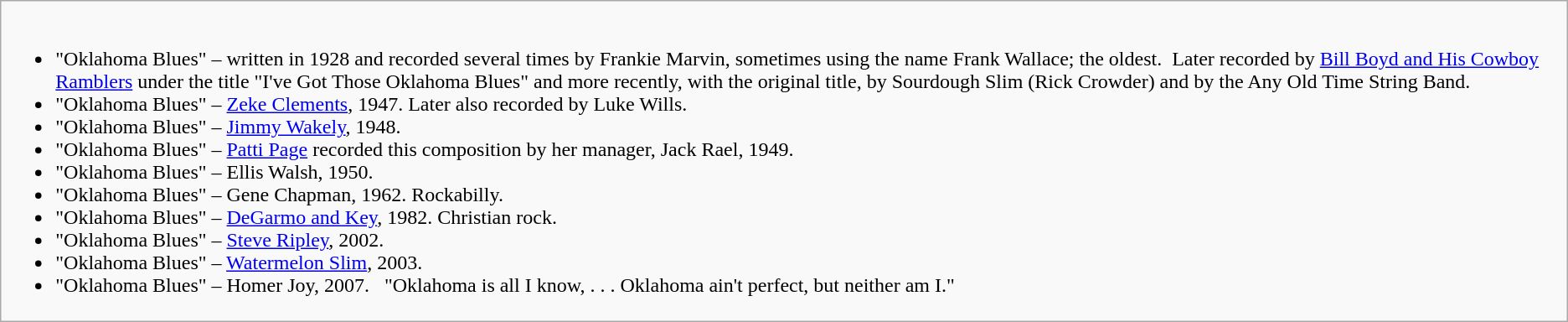<table class="wikitable">
<tr>
<td><br><ul><li>"Oklahoma Blues"  –  written in 1928 and recorded several times by Frankie Marvin, sometimes using the name Frank Wallace; the oldest.  Later recorded by <a href='#'>Bill Boyd and His Cowboy Ramblers</a> under the title "I've Got Those Oklahoma Blues" and more recently, with the original title, by Sourdough Slim (Rick Crowder) and by the Any Old Time String Band.</li><li>"Oklahoma Blues"  – <a href='#'>Zeke Clements</a>, 1947.  Later also recorded by Luke Wills.</li><li>"Oklahoma Blues"  – <a href='#'>Jimmy Wakely</a>, 1948.</li><li>"Oklahoma Blues"  – <a href='#'>Patti Page</a> recorded this composition by her manager, Jack Rael, 1949.</li><li>"Oklahoma Blues" – Ellis Walsh, 1950.</li><li>"Oklahoma Blues" – Gene Chapman, 1962. Rockabilly.</li><li>"Oklahoma Blues"  – <a href='#'>DeGarmo and Key</a>, 1982.  Christian rock.</li><li>"Oklahoma Blues" – <a href='#'>Steve Ripley</a>, 2002.</li><li>"Oklahoma Blues"  – <a href='#'>Watermelon Slim</a>, 2003.</li><li>"Oklahoma Blues"  –  Homer Joy, 2007.   "Oklahoma is all I know, . . . Oklahoma ain't perfect, but neither am I."</li></ul></td>
</tr>
</table>
